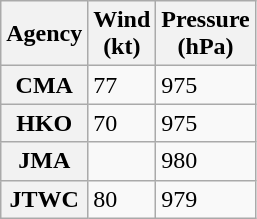<table class="wikitable floatleft">
<tr>
<th>Agency</th>
<th>Wind<br>(kt)</th>
<th>Pressure<br>(hPa)</th>
</tr>
<tr>
<th>CMA</th>
<td>77</td>
<td>975</td>
</tr>
<tr>
<th>HKO</th>
<td>70</td>
<td>975</td>
</tr>
<tr>
<th>JMA</th>
<td></td>
<td>980</td>
</tr>
<tr>
<th>JTWC</th>
<td>80</td>
<td>979</td>
</tr>
</table>
